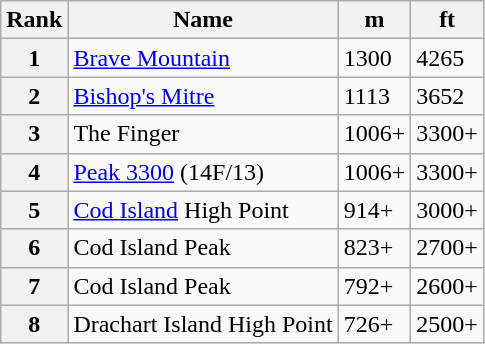<table class="wikitable">
<tr>
<th>Rank</th>
<th>Name</th>
<th>m</th>
<th>ft</th>
</tr>
<tr>
<th>1</th>
<td><a href='#'>Brave Mountain</a></td>
<td>1300</td>
<td>4265</td>
</tr>
<tr>
<th>2</th>
<td><a href='#'>Bishop's Mitre</a></td>
<td>1113</td>
<td>3652</td>
</tr>
<tr>
<th>3</th>
<td>The Finger</td>
<td>1006+</td>
<td>3300+</td>
</tr>
<tr>
<th>4</th>
<td><a href='#'>Peak 3300</a> (14F/13)</td>
<td>1006+</td>
<td>3300+</td>
</tr>
<tr>
<th>5</th>
<td><a href='#'>Cod Island</a> High Point</td>
<td>914+</td>
<td>3000+</td>
</tr>
<tr>
<th>6</th>
<td>Cod Island Peak</td>
<td>823+</td>
<td>2700+</td>
</tr>
<tr>
<th>7</th>
<td>Cod Island Peak</td>
<td>792+</td>
<td>2600+</td>
</tr>
<tr>
<th>8</th>
<td>Drachart Island High Point</td>
<td>726+</td>
<td>2500+</td>
</tr>
</table>
